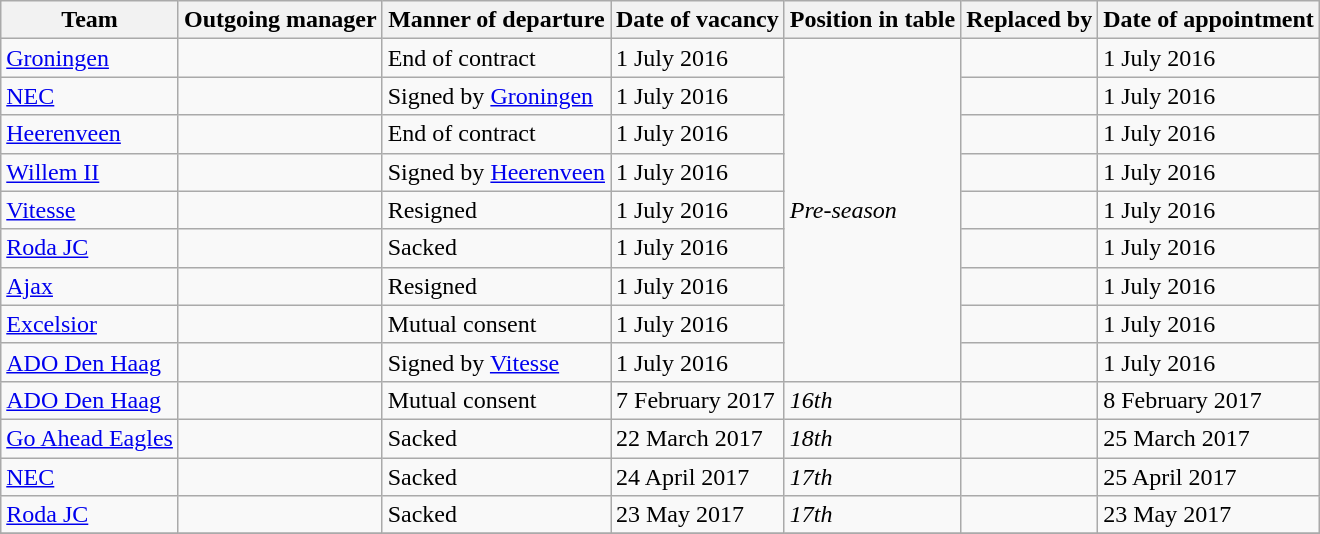<table class="wikitable sortable">
<tr>
<th>Team</th>
<th>Outgoing manager</th>
<th>Manner of departure</th>
<th>Date of vacancy</th>
<th>Position in table</th>
<th>Replaced by</th>
<th>Date of appointment</th>
</tr>
<tr>
<td><a href='#'>Groningen</a></td>
<td> </td>
<td>End of contract</td>
<td>1 July 2016</td>
<td rowspan="9"><em>Pre-season</em></td>
<td> </td>
<td>1 July 2016</td>
</tr>
<tr>
<td><a href='#'>NEC</a></td>
<td> </td>
<td>Signed by <a href='#'>Groningen</a></td>
<td>1 July 2016</td>
<td> </td>
<td>1 July 2016</td>
</tr>
<tr>
<td><a href='#'>Heerenveen</a></td>
<td> </td>
<td>End of contract</td>
<td>1 July 2016</td>
<td> </td>
<td>1 July 2016</td>
</tr>
<tr>
<td><a href='#'>Willem II</a></td>
<td> </td>
<td>Signed by <a href='#'>Heerenveen</a></td>
<td>1 July 2016</td>
<td> </td>
<td>1 July 2016</td>
</tr>
<tr>
<td><a href='#'>Vitesse</a></td>
<td> </td>
<td>Resigned</td>
<td>1 July 2016</td>
<td> </td>
<td>1 July 2016</td>
</tr>
<tr>
<td><a href='#'>Roda JC</a></td>
<td> </td>
<td>Sacked</td>
<td>1 July 2016</td>
<td> </td>
<td>1 July 2016</td>
</tr>
<tr>
<td><a href='#'>Ajax</a></td>
<td> </td>
<td>Resigned</td>
<td>1 July 2016</td>
<td> </td>
<td>1 July 2016</td>
</tr>
<tr>
<td><a href='#'>Excelsior</a></td>
<td> </td>
<td>Mutual consent</td>
<td>1 July 2016</td>
<td> </td>
<td>1 July 2016</td>
</tr>
<tr>
<td><a href='#'>ADO Den Haag</a></td>
<td> </td>
<td>Signed by <a href='#'>Vitesse</a></td>
<td>1 July 2016</td>
<td> </td>
<td>1 July 2016</td>
</tr>
<tr>
<td><a href='#'>ADO Den Haag</a></td>
<td> </td>
<td>Mutual consent</td>
<td>7 February 2017</td>
<td><em>16th</em></td>
<td> </td>
<td>8 February 2017</td>
</tr>
<tr>
<td><a href='#'>Go Ahead Eagles</a></td>
<td> </td>
<td>Sacked</td>
<td>22 March 2017</td>
<td><em>18th</em></td>
<td> </td>
<td>25 March 2017</td>
</tr>
<tr>
<td><a href='#'>NEC</a></td>
<td> </td>
<td>Sacked</td>
<td>24 April 2017</td>
<td><em>17th</em></td>
<td> </td>
<td>25 April 2017</td>
</tr>
<tr>
<td><a href='#'>Roda JC</a></td>
<td> </td>
<td>Sacked</td>
<td>23 May 2017</td>
<td><em>17th</em></td>
<td> </td>
<td>23 May 2017</td>
</tr>
<tr>
</tr>
</table>
